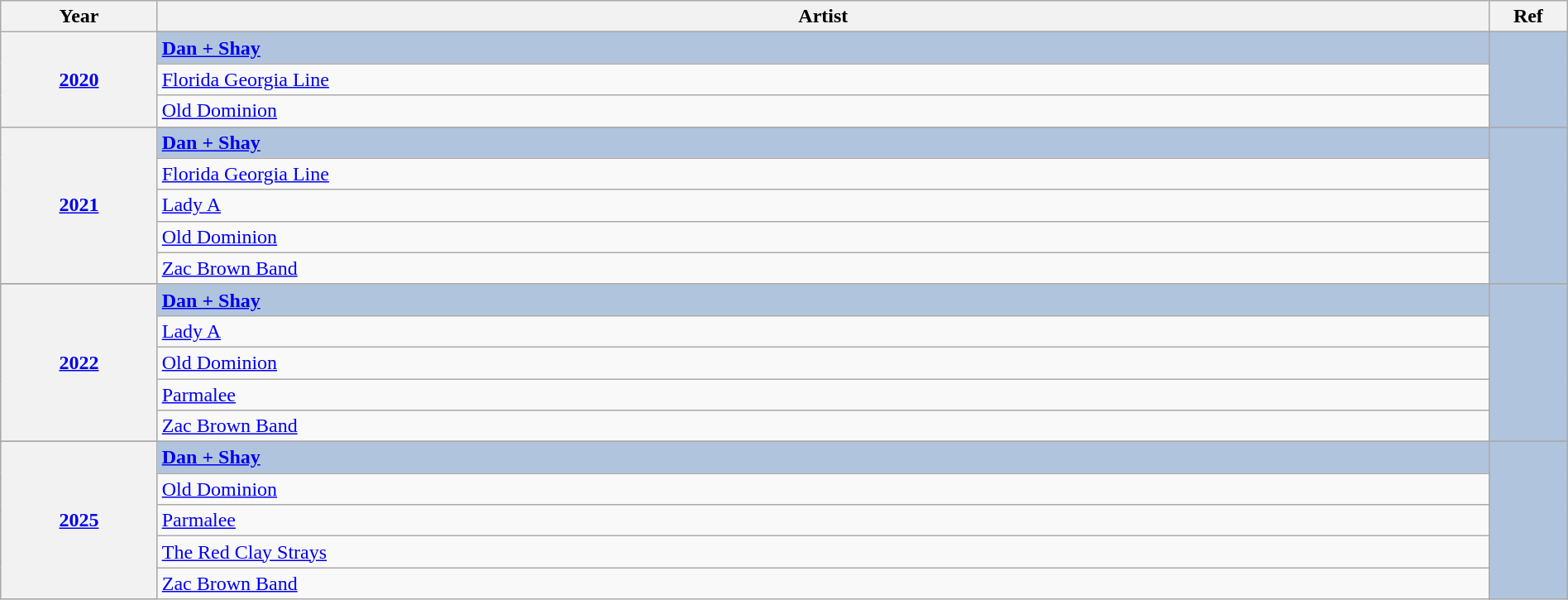<table class="wikitable" width="100%">
<tr>
<th width="10%">Year</th>
<th width="85%">Artist</th>
<th width="5%">Ref</th>
</tr>
<tr>
<th rowspan="4" align="center"><a href='#'>2020<br></a></th>
</tr>
<tr style="background:#B0C4DE">
<td><strong><a href='#'>Dan + Shay</a></strong></td>
<td rowspan=3 align="center"></td>
</tr>
<tr>
<td><a href='#'>Florida Georgia Line</a></td>
</tr>
<tr>
<td><a href='#'>Old Dominion</a></td>
</tr>
<tr>
<th rowspan="6" align="center"><a href='#'>2021<br></a></th>
</tr>
<tr style="background:#B0C4DE">
<td><strong><a href='#'>Dan + Shay</a></strong></td>
<td rowspan=5 align="center"></td>
</tr>
<tr>
<td><a href='#'>Florida Georgia Line</a></td>
</tr>
<tr>
<td><a href='#'>Lady A</a></td>
</tr>
<tr>
<td><a href='#'>Old Dominion</a></td>
</tr>
<tr>
<td><a href='#'>Zac Brown Band</a></td>
</tr>
<tr>
</tr>
<tr style="background:#B0C4DE">
<th rowspan="5" align="center"><a href='#'>2022<br></a></th>
<td><strong><a href='#'>Dan + Shay</a></strong></td>
<td rowspan=5 align="center"></td>
</tr>
<tr>
<td><a href='#'>Lady A</a></td>
</tr>
<tr>
<td><a href='#'>Old Dominion</a></td>
</tr>
<tr>
<td><a href='#'>Parmalee</a></td>
</tr>
<tr>
<td><a href='#'>Zac Brown Band</a></td>
</tr>
<tr>
</tr>
<tr style="background:#B0C4DE">
<th rowspan="5" align="center"><a href='#'>2025<br></a></th>
<td><strong><a href='#'>Dan + Shay</a></strong></td>
<td rowspan=5 align="center"></td>
</tr>
<tr>
<td><a href='#'>Old Dominion</a></td>
</tr>
<tr>
<td><a href='#'>Parmalee</a></td>
</tr>
<tr>
<td><a href='#'>The Red Clay Strays</a></td>
</tr>
<tr>
<td><a href='#'>Zac Brown Band</a></td>
</tr>
</table>
